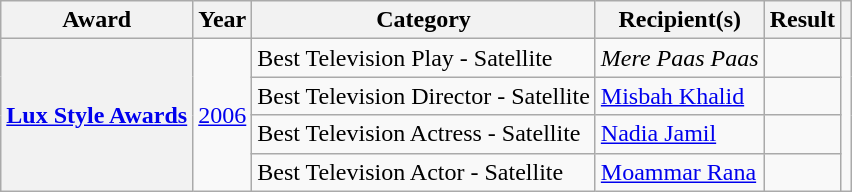<table class="wikitable plainrowheaders sortable">
<tr>
<th scope="col">Award</th>
<th scope="col">Year</th>
<th scope="col">Category</th>
<th scope="col">Recipient(s)</th>
<th scope="col">Result</th>
<th scope="col" class="unsortable"></th>
</tr>
<tr>
<th scope="row" rowspan="4"><a href='#'>Lux Style Awards</a></th>
<td rowspan="4"><a href='#'>2006</a></td>
<td>Best Television Play - Satellite</td>
<td><em>Mere Paas Paas</em></td>
<td></td>
<td rowspan="4"></td>
</tr>
<tr>
<td>Best Television Director - Satellite</td>
<td><a href='#'>Misbah Khalid</a></td>
<td></td>
</tr>
<tr>
<td>Best Television Actress - Satellite</td>
<td><a href='#'>Nadia Jamil</a></td>
<td></td>
</tr>
<tr>
<td>Best Television Actor - Satellite</td>
<td><a href='#'>Moammar Rana</a></td>
<td></td>
</tr>
</table>
